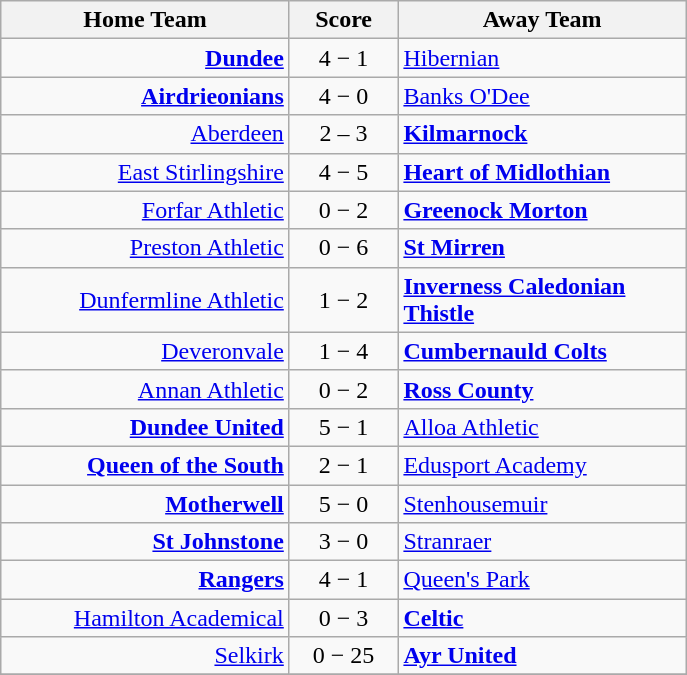<table class="wikitable" style="border-collapse: collapse;">
<tr>
<th align="right" width="185">Home Team</th>
<th align="center" width="65"> Score </th>
<th align="left" width="185">Away Team</th>
</tr>
<tr>
<td style="text-align: right;"><strong><a href='#'>Dundee</a></strong></td>
<td style="text-align: center;">4 − 1</td>
<td style="text-align: left;"><a href='#'>Hibernian</a></td>
</tr>
<tr>
<td style="text-align: right;"><strong><a href='#'>Airdrieonians</a></strong></td>
<td style="text-align: center;">4 − 0</td>
<td style="text-align: left;"><a href='#'>Banks O'Dee</a></td>
</tr>
<tr>
<td style="text-align: right;"><a href='#'>Aberdeen</a></td>
<td style="text-align: center;">2 – 3</td>
<td style="text-align: left;"><strong><a href='#'>Kilmarnock</a></strong></td>
</tr>
<tr>
<td style="text-align: right;"><a href='#'>East Stirlingshire</a></td>
<td style="text-align: center;">4 − 5</td>
<td style="text-align: left;"><strong><a href='#'>Heart of Midlothian</a></strong></td>
</tr>
<tr>
<td style="text-align: right;"><a href='#'>Forfar Athletic</a></td>
<td style="text-align: center;">0 − 2</td>
<td style="text-align: left;"><strong><a href='#'>Greenock Morton</a></strong></td>
</tr>
<tr>
<td style="text-align: right;"><a href='#'>Preston Athletic</a></td>
<td style="text-align: center;">0 − 6</td>
<td style="text-align: left;"><strong><a href='#'>St Mirren</a></strong></td>
</tr>
<tr>
<td style="text-align: right;"><a href='#'>Dunfermline Athletic</a></td>
<td style="text-align: center;">1 − 2 </td>
<td style="text-align: left;"><strong><a href='#'>Inverness Caledonian Thistle</a></strong></td>
</tr>
<tr>
<td style="text-align: right;"><a href='#'>Deveronvale</a></td>
<td style="text-align: center;">1 − 4</td>
<td style="text-align: left;"><strong><a href='#'>Cumbernauld Colts</a></strong></td>
</tr>
<tr>
<td style="text-align: right;"><a href='#'>Annan Athletic</a></td>
<td style="text-align: center;">0 − 2</td>
<td style="text-align: left;"><strong><a href='#'>Ross County</a></strong></td>
</tr>
<tr>
<td style="text-align: right;"><strong><a href='#'>Dundee United</a></strong></td>
<td style="text-align: center;">5 − 1</td>
<td style="text-align: left;"><a href='#'>Alloa Athletic</a></td>
</tr>
<tr>
<td style="text-align: right;"><strong><a href='#'>Queen of the South</a></strong></td>
<td style="text-align: center;">2 − 1</td>
<td style="text-align: left;"><a href='#'>Edusport Academy</a></td>
</tr>
<tr>
<td style="text-align: right;"><strong><a href='#'>Motherwell</a></strong></td>
<td style="text-align: center;">5 − 0</td>
<td style="text-align: left;"><a href='#'>Stenhousemuir</a></td>
</tr>
<tr>
<td style="text-align: right;"><strong><a href='#'>St Johnstone</a></strong></td>
<td style="text-align: center;">3 − 0</td>
<td style="text-align: left;"><a href='#'>Stranraer</a></td>
</tr>
<tr>
<td style="text-align: right;"><strong><a href='#'>Rangers</a></strong></td>
<td style="text-align: center;">4 − 1</td>
<td style="text-align: left;"><a href='#'>Queen's Park</a></td>
</tr>
<tr>
<td style="text-align: right;"><a href='#'>Hamilton Academical</a></td>
<td style="text-align: center;">0 − 3</td>
<td style="text-align: left;"><strong><a href='#'>Celtic</a></strong></td>
</tr>
<tr>
<td style="text-align: right;"><a href='#'>Selkirk</a></td>
<td style="text-align: center;">0 − 25</td>
<td style="text-align: left;"><strong><a href='#'>Ayr United</a></strong></td>
</tr>
<tr>
</tr>
</table>
